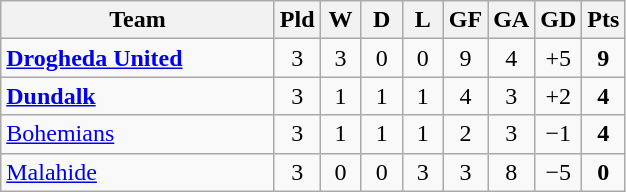<table class="wikitable" style="text-align: center;">
<tr>
<th width="175">Team</th>
<th width="20">Pld</th>
<th width="20">W</th>
<th width="20">D</th>
<th width="20">L</th>
<th width="20">GF</th>
<th width="20">GA</th>
<th width="20">GD</th>
<th width="20">Pts</th>
</tr>
<tr>
<td style="text-align:left;"><strong><a href='#'>Drogheda United</a></strong></td>
<td>3</td>
<td>3</td>
<td>0</td>
<td>0</td>
<td>9</td>
<td>4</td>
<td>+5</td>
<td><strong>9</strong></td>
</tr>
<tr>
<td style="text-align:left;"><strong><a href='#'>Dundalk</a></strong></td>
<td>3</td>
<td>1</td>
<td>1</td>
<td>1</td>
<td>4</td>
<td>3</td>
<td>+2</td>
<td><strong>4</strong></td>
</tr>
<tr>
<td style="text-align:left;"><a href='#'>Bohemians</a></td>
<td>3</td>
<td>1</td>
<td>1</td>
<td>1</td>
<td>2</td>
<td>3</td>
<td>−1</td>
<td><strong>4</strong></td>
</tr>
<tr>
<td style="text-align:left;"><a href='#'>Malahide</a></td>
<td>3</td>
<td>0</td>
<td>0</td>
<td>3</td>
<td>3</td>
<td>8</td>
<td>−5</td>
<td><strong>0</strong></td>
</tr>
</table>
